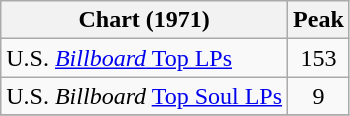<table class="wikitable">
<tr>
<th>Chart (1971)</th>
<th>Peak<br></th>
</tr>
<tr>
<td>U.S. <a href='#'><em>Billboard</em> Top LPs</a></td>
<td align="center">153</td>
</tr>
<tr>
<td>U.S. <em>Billboard</em> <a href='#'>Top Soul LPs</a></td>
<td align="center">9</td>
</tr>
<tr>
</tr>
</table>
